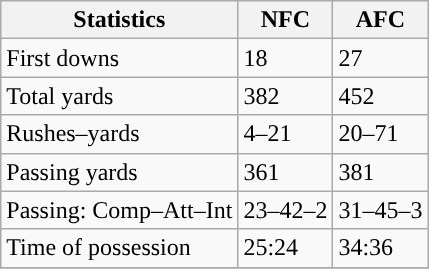<table class="wikitable" style="float: left;">
<tr>
<th>Statistics</th>
<th>NFC</th>
<th>AFC</th>
</tr>
<tr>
<td>First downs</td>
<td>18</td>
<td>27</td>
</tr>
<tr>
<td>Total yards</td>
<td>382</td>
<td>452</td>
</tr>
<tr>
<td>Rushes–yards</td>
<td>4–21</td>
<td>20–71</td>
</tr>
<tr>
<td>Passing yards</td>
<td>361</td>
<td>381</td>
</tr>
<tr>
<td>Passing: Comp–Att–Int</td>
<td>23–42–2</td>
<td>31–45–3</td>
</tr>
<tr>
<td>Time of possession</td>
<td>25:24</td>
<td>34:36</td>
</tr>
<tr>
</tr>
</table>
